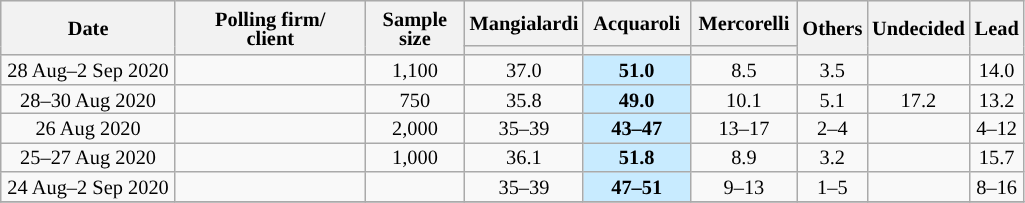<table class="wikitable collapsible collapsed" style="text-align:center;font-size:85%;line-height:13px">
<tr style="height:30px; background-color:#E9E9E9">
<th style="width:110px;" rowspan="2">Date</th>
<th style="width:120px;" rowspan="2">Polling firm/<br>client</th>
<th style="width:60px;" rowspan="2">Sample size</th>
<th style="width:65px;">Mangialardi</th>
<th style="width:65px;">Acquaroli</th>
<th style="width:65px;">Mercorelli</th>
<th style="width:35px;" rowspan="2">Others</th>
<th style="width:35px;" rowspan="2">Undecided</th>
<th style="width:25px;" rowspan="2">Lead</th>
</tr>
<tr>
<th style="background:"></th>
<th style="background:"></th>
<th style="background:"></th>
</tr>
<tr>
<td>28 Aug–2 Sep 2020</td>
<td></td>
<td>1,100</td>
<td>37.0</td>
<td style="background:#C8EBFF"><strong>51.0</strong></td>
<td>8.5</td>
<td>3.5</td>
<td></td>
<td style="background:">14.0</td>
</tr>
<tr>
<td>28–30 Aug 2020</td>
<td></td>
<td>750</td>
<td>35.8</td>
<td style="background:#C8EBFF"><strong>49.0</strong></td>
<td>10.1</td>
<td>5.1</td>
<td>17.2</td>
<td style="background:">13.2</td>
</tr>
<tr>
<td>26 Aug 2020</td>
<td></td>
<td>2,000</td>
<td>35–39</td>
<td style="background:#C8EBFF"><strong>43–47</strong></td>
<td>13–17</td>
<td>2–4</td>
<td></td>
<td style="background:">4–12</td>
</tr>
<tr>
<td>25–27 Aug 2020</td>
<td></td>
<td>1,000</td>
<td>36.1</td>
<td style="background:#C8EBFF"><strong>51.8</strong></td>
<td>8.9</td>
<td>3.2</td>
<td></td>
<td style="background:">15.7</td>
</tr>
<tr>
<td>24 Aug–2 Sep 2020</td>
<td></td>
<td></td>
<td>35–39</td>
<td style="background:#C8EBFF"><strong>47–51</strong></td>
<td>9–13</td>
<td>1–5</td>
<td></td>
<td style="background:">8–16</td>
</tr>
<tr>
</tr>
</table>
